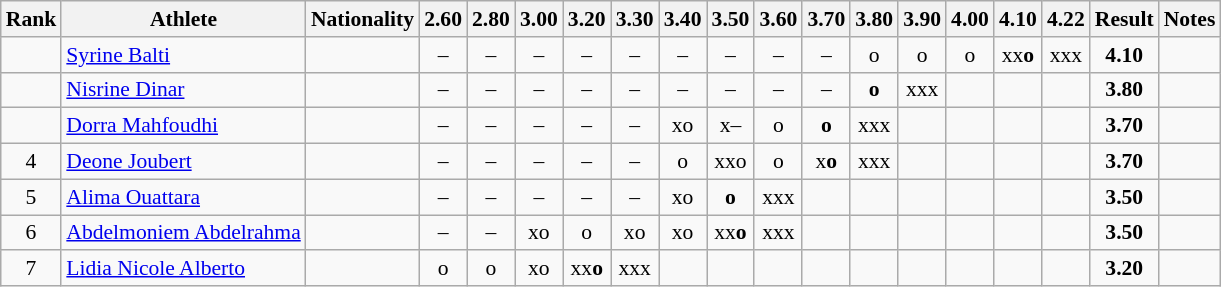<table class="wikitable sortable" style="text-align:center; font-size:90%">
<tr>
<th>Rank</th>
<th>Athlete</th>
<th>Nationality</th>
<th>2.60</th>
<th>2.80</th>
<th>3.00</th>
<th>3.20</th>
<th>3.30</th>
<th>3.40</th>
<th>3.50</th>
<th>3.60</th>
<th>3.70</th>
<th>3.80</th>
<th>3.90</th>
<th>4.00</th>
<th>4.10</th>
<th>4.22</th>
<th>Result</th>
<th>Notes</th>
</tr>
<tr>
<td></td>
<td align="left"><a href='#'>Syrine Balti</a></td>
<td align=left></td>
<td>–</td>
<td>–</td>
<td>–</td>
<td>–</td>
<td>–</td>
<td>–</td>
<td>–</td>
<td>–</td>
<td>–</td>
<td>o</td>
<td>o</td>
<td>o</td>
<td>xx<strong>o</strong></td>
<td>xxx</td>
<td><strong>4.10</strong></td>
<td></td>
</tr>
<tr>
<td></td>
<td align="left"><a href='#'>Nisrine Dinar</a></td>
<td align=left></td>
<td>–</td>
<td>–</td>
<td>–</td>
<td>–</td>
<td>–</td>
<td>–</td>
<td>–</td>
<td>–</td>
<td>–</td>
<td><strong>o</strong></td>
<td>xxx</td>
<td></td>
<td></td>
<td></td>
<td><strong>3.80</strong></td>
<td></td>
</tr>
<tr>
<td></td>
<td align="left"><a href='#'>Dorra Mahfoudhi</a></td>
<td align=left></td>
<td>–</td>
<td>–</td>
<td>–</td>
<td>–</td>
<td>–</td>
<td>xo</td>
<td>x–</td>
<td>o</td>
<td><strong>o</strong></td>
<td>xxx</td>
<td></td>
<td></td>
<td></td>
<td></td>
<td><strong>3.70</strong></td>
<td></td>
</tr>
<tr>
<td>4</td>
<td align="left"><a href='#'>Deone Joubert</a></td>
<td align=left></td>
<td>–</td>
<td>–</td>
<td>–</td>
<td>–</td>
<td>–</td>
<td>o</td>
<td>xxo</td>
<td>o</td>
<td>x<strong>o</strong></td>
<td>xxx</td>
<td></td>
<td></td>
<td></td>
<td></td>
<td><strong>3.70</strong></td>
<td></td>
</tr>
<tr>
<td>5</td>
<td align="left"><a href='#'>Alima Ouattara</a></td>
<td align=left></td>
<td>–</td>
<td>–</td>
<td>–</td>
<td>–</td>
<td>–</td>
<td>xo</td>
<td><strong>o</strong></td>
<td>xxx</td>
<td></td>
<td></td>
<td></td>
<td></td>
<td></td>
<td></td>
<td><strong>3.50</strong></td>
<td></td>
</tr>
<tr>
<td>6</td>
<td align="left"><a href='#'>Abdelmoniem Abdelrahma</a></td>
<td align=left></td>
<td>–</td>
<td>–</td>
<td>xo</td>
<td>o</td>
<td>xo</td>
<td>xo</td>
<td>xx<strong>o</strong></td>
<td>xxx</td>
<td></td>
<td></td>
<td></td>
<td></td>
<td></td>
<td></td>
<td><strong>3.50</strong></td>
<td></td>
</tr>
<tr>
<td>7</td>
<td align="left"><a href='#'>Lidia Nicole Alberto</a></td>
<td align=left></td>
<td>o</td>
<td>o</td>
<td>xo</td>
<td>xx<strong>o</strong></td>
<td>xxx</td>
<td></td>
<td></td>
<td></td>
<td></td>
<td></td>
<td></td>
<td></td>
<td></td>
<td></td>
<td><strong>3.20</strong></td>
<td></td>
</tr>
</table>
